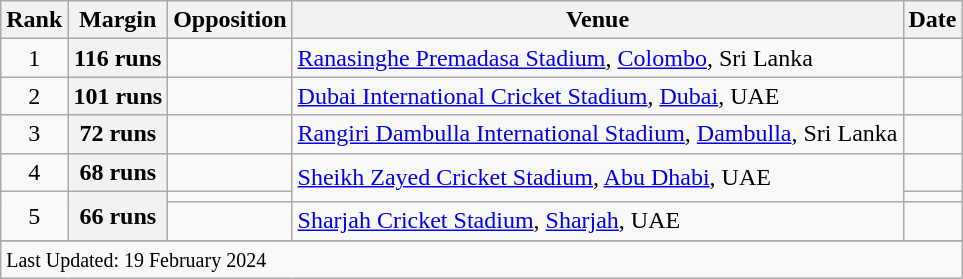<table class="wikitable plainrowheaders sortable">
<tr>
<th scope=col>Rank</th>
<th scope=col>Margin</th>
<th scope=col>Opposition</th>
<th scope=col>Venue</th>
<th scope=col>Date</th>
</tr>
<tr>
<td align=center>1</td>
<th scope=row style=text-align:center;>116 runs</th>
<td></td>
<td><a href='#'>Ranasinghe Premadasa Stadium</a>, <a href='#'>Colombo</a>, Sri Lanka</td>
<td> </td>
</tr>
<tr>
<td align="center">2</td>
<th scope="row" style="text-align:center;">101 runs</th>
<td></td>
<td><a href='#'>Dubai International Cricket Stadium</a>, <a href='#'>Dubai</a>, UAE</td>
<td> </td>
</tr>
<tr>
<td align="center">3</td>
<th scope="row" style="text-align:center;">72 runs</th>
<td></td>
<td><a href='#'>Rangiri Dambulla International Stadium</a>, <a href='#'>Dambulla</a>, Sri Lanka</td>
<td></td>
</tr>
<tr>
<td align="center">4</td>
<th scope="row" style="text-align:center;">68 runs</th>
<td></td>
<td rowspan=2><a href='#'>Sheikh Zayed Cricket Stadium</a>, <a href='#'>Abu Dhabi</a>, UAE</td>
<td></td>
</tr>
<tr>
<td align=center rowspan=2>5</td>
<th scope="row" style="text-align:center" rowspan=2>66 runs</th>
<td></td>
<td> </td>
</tr>
<tr>
<td></td>
<td><a href='#'>Sharjah Cricket Stadium</a>, <a href='#'>Sharjah</a>, UAE</td>
<td></td>
</tr>
<tr>
</tr>
<tr class=sortbottom>
<td colspan=5><small>Last Updated: 19 February 2024</small></td>
</tr>
</table>
